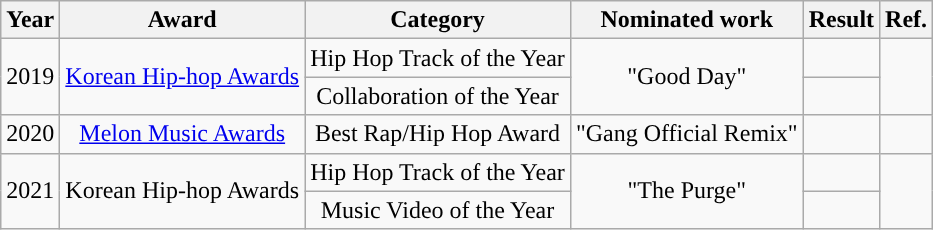<table class="wikitable plainrowheaders" style="text-align:center;">
<tr>
<th>Year</th>
<th>Award</th>
<th>Category</th>
<th>Nominated work</th>
<th>Result</th>
<th>Ref.</th>
</tr>
<tr>
<td rowspan="2">2019</td>
<td rowspan="2"><a href='#'>Korean Hip-hop Awards</a></td>
<td>Hip Hop Track of the Year</td>
<td rowspan="2">"Good Day"<br></td>
<td></td>
<td rowspan="2"></td>
</tr>
<tr>
<td>Collaboration of the Year</td>
<td></td>
</tr>
<tr>
<td>2020</td>
<td><a href='#'>Melon Music Awards</a></td>
<td>Best Rap/Hip Hop Award</td>
<td>"Gang Official Remix"<br></td>
<td></td>
<td></td>
</tr>
<tr>
<td rowspan="2">2021</td>
<td rowspan="2">Korean Hip-hop Awards</td>
<td>Hip Hop Track of the Year</td>
<td rowspan="2">"The Purge"<br></td>
<td></td>
<td rowspan="2"></td>
</tr>
<tr>
<td>Music Video of the Year</td>
<td></td>
</tr>
</table>
